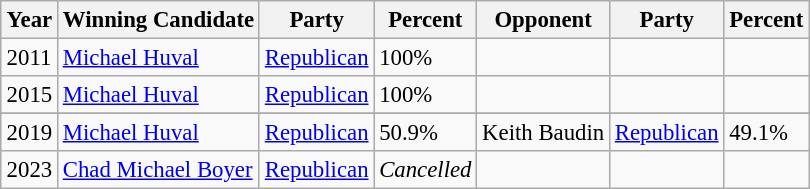<table class="wikitable" style="margin:0.5em auto; font-size:95%;">
<tr>
<th>Year</th>
<th>Winning Candidate</th>
<th>Party</th>
<th>Percent</th>
<th>Opponent</th>
<th>Party</th>
<th>Percent</th>
</tr>
<tr>
<td>2011</td>
<td><a href='#'>Michael Huval</a></td>
<td><a href='#'>Republican</a></td>
<td>100%</td>
<td></td>
<td></td>
<td></td>
</tr>
<tr>
<td>2015</td>
<td><a href='#'>Michael Huval</a></td>
<td><a href='#'>Republican</a></td>
<td>100%</td>
<td></td>
<td></td>
<td></td>
</tr>
<tr>
</tr>
<tr>
<td>2019</td>
<td><a href='#'>Michael Huval</a></td>
<td><a href='#'>Republican</a></td>
<td>50.9%</td>
<td>Keith Baudin</td>
<td><a href='#'>Republican</a></td>
<td>49.1%</td>
</tr>
<tr>
<td>2023</td>
<td><a href='#'>Chad Michael Boyer</a></td>
<td><a href='#'>Republican</a></td>
<td><em>Cancelled</em></td>
<td></td>
<td></td>
<td></td>
</tr>
</table>
